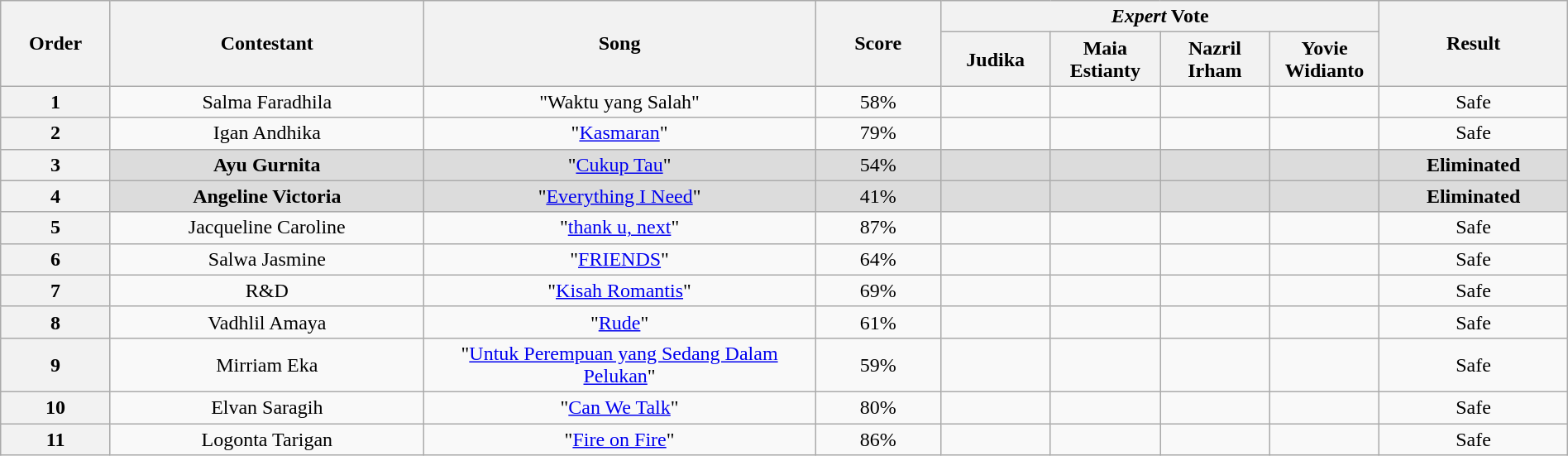<table class="wikitable" style="text-align:center; width:100%;">
<tr>
<th scope="col" rowspan="2" style="width:07%;">Order</th>
<th scope="col" rowspan="2" style="width:20%;">Contestant</th>
<th scope="col" rowspan="2" style="width:25%;">Song</th>
<th rowspan="2" style="width:08%">Score</th>
<th scope="col" colspan="4" style="width:28%;"><em>Expert</em> Vote</th>
<th rowspan="2" style="width:12%">Result</th>
</tr>
<tr>
<th style="width:07%;">Judika</th>
<th style="width:07%;">Maia Estianty</th>
<th style="width:07%;">Nazril Irham</th>
<th style="width:07%;">Yovie Widianto</th>
</tr>
<tr>
<th>1</th>
<td>Salma Faradhila</td>
<td>"Waktu yang Salah"</td>
<td>58%</td>
<td></td>
<td></td>
<td></td>
<td></td>
<td>Safe</td>
</tr>
<tr>
<th>2</th>
<td>Igan Andhika</td>
<td>"<a href='#'>Kasmaran</a>"</td>
<td>79%</td>
<td></td>
<td></td>
<td></td>
<td></td>
<td>Safe</td>
</tr>
<tr style="background:#DCDCDC;">
<th>3</th>
<td><strong>Ayu Gurnita</strong></td>
<td>"<a href='#'>Cukup Tau</a>"</td>
<td>54%</td>
<td></td>
<td></td>
<td></td>
<td></td>
<td><strong>Eliminated</strong></td>
</tr>
<tr style="background:#DCDCDC;">
<th>4</th>
<td><strong>Angeline Victoria</strong></td>
<td>"<a href='#'>Everything I Need</a>"</td>
<td>41%</td>
<td></td>
<td></td>
<td></td>
<td></td>
<td><strong>Eliminated</strong></td>
</tr>
<tr>
<th>5</th>
<td>Jacqueline Caroline</td>
<td>"<a href='#'>thank u, next</a>"</td>
<td>87%</td>
<td></td>
<td></td>
<td></td>
<td></td>
<td>Safe</td>
</tr>
<tr>
<th>6</th>
<td>Salwa Jasmine</td>
<td>"<a href='#'>FRIENDS</a>"</td>
<td>64%</td>
<td></td>
<td></td>
<td></td>
<td></td>
<td>Safe</td>
</tr>
<tr>
<th>7</th>
<td>R&D</td>
<td>"<a href='#'>Kisah Romantis</a>"</td>
<td>69%</td>
<td></td>
<td></td>
<td></td>
<td></td>
<td>Safe</td>
</tr>
<tr>
<th>8</th>
<td>Vadhlil Amaya</td>
<td>"<a href='#'>Rude</a>"</td>
<td>61%</td>
<td></td>
<td></td>
<td></td>
<td></td>
<td>Safe</td>
</tr>
<tr>
<th>9</th>
<td>Mirriam Eka</td>
<td>"<a href='#'>Untuk Perempuan yang Sedang Dalam Pelukan</a>"</td>
<td>59%</td>
<td></td>
<td></td>
<td></td>
<td></td>
<td>Safe</td>
</tr>
<tr>
<th>10</th>
<td>Elvan Saragih</td>
<td>"<a href='#'>Can We Talk</a>"</td>
<td>80%</td>
<td></td>
<td></td>
<td></td>
<td></td>
<td>Safe</td>
</tr>
<tr>
<th>11</th>
<td>Logonta Tarigan</td>
<td>"<a href='#'>Fire on Fire</a>"</td>
<td>86%</td>
<td></td>
<td></td>
<td></td>
<td></td>
<td>Safe</td>
</tr>
</table>
